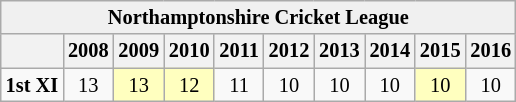<table class="wikitable" style="font-size:85%">
<tr>
<td colspan=14; style="background:#f0f0f0; text-align: center; font-weight: bold;">Northamptonshire Cricket League</td>
</tr>
<tr>
<th></th>
<th style="text-align: center; font-weight: bold;">2008</th>
<th style="text-align: center; font-weight: bold;">2009</th>
<th style="text-align: center; font-weight: bold;">2010</th>
<th style="text-align: center; font-weight: bold;">2011</th>
<th style="text-align: center; font-weight: bold;">2012</th>
<th style="text-align: center; font-weight: bold;">2013</th>
<th style="text-align: center; font-weight: bold;">2014</th>
<th style="text-align: center; font-weight: bold;">2015</th>
<th style="text-align: center; font-weight: bold;">2016</th>
</tr>
<tr>
<td style="text-align: right; font-weight: bold;">1st XI</td>
<td style="text-align: center;">13</td>
<td style="background:#ffffbf; text-align: center;">13</td>
<td style="background:#ffffbf; text-align: center;">12</td>
<td style="text-align: center;">11</td>
<td style="text-align: center;">10</td>
<td style="text-align: center;">10</td>
<td style="text-align: center;">10</td>
<td style="background:#ffffbf; text-align: center;">10</td>
<td style="text-align: center;">10</td>
</tr>
</table>
